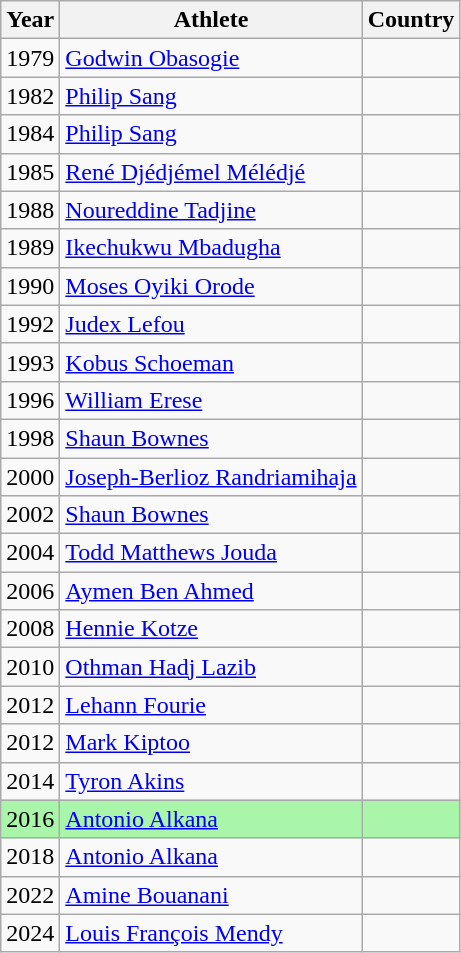<table class="wikitable sortable">
<tr>
<th>Year</th>
<th>Athlete</th>
<th>Country</th>
</tr>
<tr>
<td>1979</td>
<td><a href='#'>Godwin Obasogie</a></td>
<td></td>
</tr>
<tr>
<td>1982</td>
<td><a href='#'>Philip Sang</a></td>
<td></td>
</tr>
<tr>
<td>1984</td>
<td><a href='#'>Philip Sang</a></td>
<td></td>
</tr>
<tr>
<td>1985</td>
<td><a href='#'>René Djédjémel Mélédjé</a></td>
<td></td>
</tr>
<tr>
<td>1988</td>
<td><a href='#'>Noureddine Tadjine</a></td>
<td></td>
</tr>
<tr>
<td>1989</td>
<td><a href='#'>Ikechukwu Mbadugha</a></td>
<td></td>
</tr>
<tr>
<td>1990</td>
<td><a href='#'>Moses Oyiki Orode</a></td>
<td></td>
</tr>
<tr>
<td>1992</td>
<td><a href='#'>Judex Lefou</a></td>
<td></td>
</tr>
<tr>
<td>1993</td>
<td><a href='#'>Kobus Schoeman</a></td>
<td></td>
</tr>
<tr>
<td>1996</td>
<td><a href='#'>William Erese</a></td>
<td></td>
</tr>
<tr>
<td>1998</td>
<td><a href='#'>Shaun Bownes</a></td>
<td></td>
</tr>
<tr>
<td>2000</td>
<td><a href='#'>Joseph-Berlioz Randriamihaja</a></td>
<td></td>
</tr>
<tr>
<td>2002</td>
<td><a href='#'>Shaun Bownes</a></td>
<td></td>
</tr>
<tr>
<td>2004</td>
<td><a href='#'>Todd Matthews Jouda</a></td>
<td></td>
</tr>
<tr>
<td>2006</td>
<td><a href='#'>Aymen Ben Ahmed</a></td>
<td></td>
</tr>
<tr>
<td>2008</td>
<td><a href='#'>Hennie Kotze</a></td>
<td></td>
</tr>
<tr>
<td>2010</td>
<td><a href='#'>Othman Hadj Lazib</a></td>
<td></td>
</tr>
<tr>
<td>2012</td>
<td><a href='#'>Lehann Fourie</a></td>
<td></td>
</tr>
<tr>
<td>2012</td>
<td><a href='#'>Mark Kiptoo</a></td>
<td></td>
</tr>
<tr>
<td>2014</td>
<td><a href='#'>Tyron Akins</a></td>
<td></td>
</tr>
<tr bgcolor=#A9F5A9>
<td>2016</td>
<td><a href='#'>Antonio Alkana</a></td>
<td></td>
</tr>
<tr>
<td>2018</td>
<td><a href='#'>Antonio Alkana</a></td>
<td></td>
</tr>
<tr>
<td>2022</td>
<td><a href='#'>Amine Bouanani</a></td>
<td></td>
</tr>
<tr>
<td>2024</td>
<td><a href='#'>Louis François Mendy</a></td>
<td></td>
</tr>
</table>
